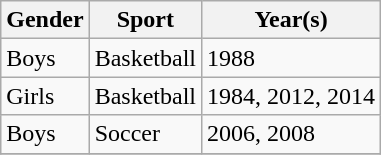<table class="wikitable">
<tr>
<th>Gender</th>
<th>Sport</th>
<th>Year(s)</th>
</tr>
<tr>
<td>Boys</td>
<td>Basketball</td>
<td>1988</td>
</tr>
<tr>
<td>Girls</td>
<td>Basketball</td>
<td>1984, 2012, 2014</td>
</tr>
<tr>
<td>Boys</td>
<td>Soccer</td>
<td>2006, 2008</td>
</tr>
<tr>
</tr>
</table>
